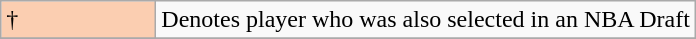<table class="wikitable">
<tr>
<td style="background-color:#FBCEB1; width:6em">†</td>
<td>Denotes player who was also selected in an NBA Draft</td>
</tr>
<tr>
</tr>
</table>
